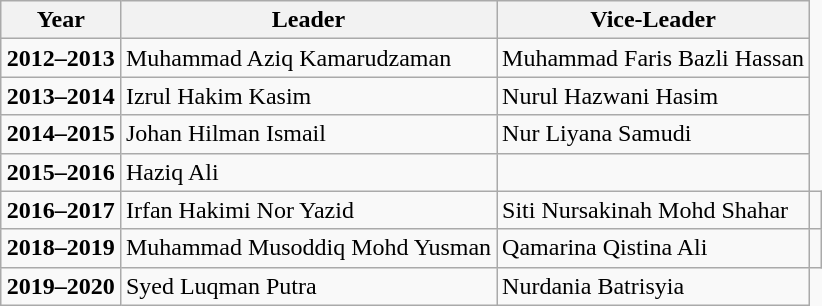<table class="wikitable" style="margin-left: auto; margin-right: auto; border: none">
<tr>
<th>Year</th>
<th>Leader</th>
<th>Vice-Leader</th>
</tr>
<tr>
<td><strong>2012–2013</strong></td>
<td>Muhammad Aziq Kamarudzaman</td>
<td>Muhammad Faris Bazli Hassan</td>
</tr>
<tr>
<td><strong>2013–2014</strong></td>
<td>Izrul Hakim Kasim</td>
<td>Nurul Hazwani Hasim</td>
</tr>
<tr>
<td><strong>2014–2015</strong></td>
<td>Johan Hilman Ismail</td>
<td>Nur Liyana Samudi</td>
</tr>
<tr>
<td><strong>2015–2016</strong></td>
<td>Haziq Ali</td>
<td></td>
</tr>
<tr>
<td><strong>2016–2017</strong></td>
<td>Irfan Hakimi Nor Yazid</td>
<td>Siti Nursakinah Mohd Shahar</td>
<td></td>
</tr>
<tr>
<td><strong>2018–2019</strong></td>
<td>Muhammad Musoddiq Mohd Yusman</td>
<td>Qamarina Qistina Ali</td>
<td></td>
</tr>
<tr>
<td><strong>2019–2020</strong></td>
<td>Syed Luqman Putra</td>
<td>Nurdania Batrisyia</td>
</tr>
</table>
